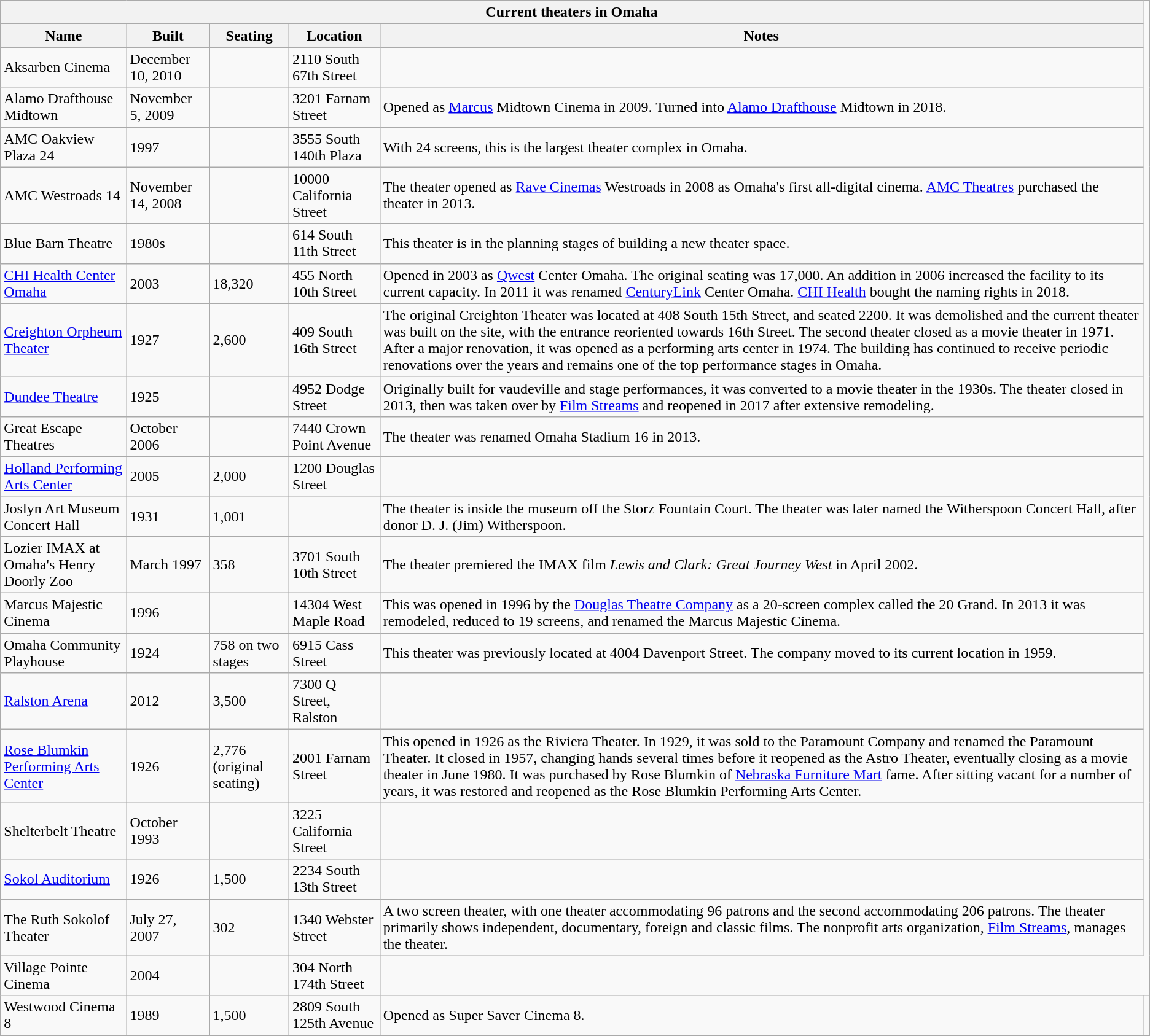<table class="wikitable">
<tr>
<th align="center" colspan="5"><strong>Current theaters in Omaha</strong></th>
</tr>
<tr>
<th>Name</th>
<th>Built</th>
<th>Seating</th>
<th>Location</th>
<th>Notes</th>
</tr>
<tr>
<td>Aksarben Cinema</td>
<td>December 10, 2010</td>
<td></td>
<td>2110 South 67th Street</td>
<td></td>
</tr>
<tr>
<td>Alamo Drafthouse Midtown</td>
<td>November 5, 2009</td>
<td></td>
<td>3201 Farnam Street</td>
<td>Opened as <a href='#'>Marcus</a> Midtown Cinema in 2009. Turned into <a href='#'>Alamo Drafthouse</a> Midtown in 2018.</td>
</tr>
<tr>
<td>AMC Oakview Plaza 24</td>
<td>1997</td>
<td></td>
<td>3555 South 140th Plaza</td>
<td>With 24 screens, this is the largest theater complex in Omaha.</td>
</tr>
<tr>
<td>AMC Westroads 14</td>
<td>November 14, 2008</td>
<td></td>
<td>10000 California Street</td>
<td>The theater opened as <a href='#'>Rave Cinemas</a> Westroads in 2008 as Omaha's first all-digital cinema. <a href='#'>AMC Theatres</a> purchased the theater in 2013.</td>
</tr>
<tr>
<td>Blue Barn Theatre</td>
<td>1980s</td>
<td></td>
<td>614 South 11th Street</td>
<td>This theater is in the planning stages of building a new theater space.</td>
</tr>
<tr>
<td><a href='#'>CHI Health Center Omaha</a></td>
<td>2003</td>
<td>18,320</td>
<td>455 North 10th Street</td>
<td>Opened in 2003 as <a href='#'>Qwest</a> Center Omaha. The original seating was 17,000. An addition in 2006 increased the facility to its current capacity. In 2011 it was renamed <a href='#'>CenturyLink</a> Center Omaha. <a href='#'>CHI Health</a> bought the naming rights in 2018.</td>
</tr>
<tr>
<td><a href='#'>Creighton Orpheum Theater</a></td>
<td>1927</td>
<td>2,600</td>
<td>409 South 16th Street</td>
<td>The original Creighton Theater was located at 408 South 15th Street, and seated 2200.  It was demolished and the current theater was built on the site, with the entrance reoriented towards 16th Street.  The second theater closed as a movie theater in 1971.   After a major renovation, it was opened as a performing arts center in 1974.   The building has continued to receive periodic renovations over the years and remains one of the top performance stages in Omaha.</td>
</tr>
<tr>
<td><a href='#'>Dundee Theatre</a></td>
<td>1925</td>
<td></td>
<td>4952 Dodge Street</td>
<td>Originally built for vaudeville and stage performances, it was converted to a movie theater in the 1930s. The theater closed in 2013, then was taken over by <a href='#'>Film Streams</a> and reopened in 2017 after extensive remodeling.</td>
</tr>
<tr>
<td>Great Escape Theatres</td>
<td>October 2006</td>
<td></td>
<td>7440 Crown Point Avenue</td>
<td>The theater was renamed Omaha Stadium 16 in 2013.</td>
</tr>
<tr>
<td><a href='#'>Holland Performing Arts Center</a></td>
<td>2005</td>
<td>2,000</td>
<td>1200 Douglas Street</td>
<td></td>
</tr>
<tr>
<td>Joslyn Art Museum Concert Hall</td>
<td>1931</td>
<td>1,001</td>
<td></td>
<td>The theater is inside the museum off the Storz Fountain Court.  The theater was later named the Witherspoon Concert Hall, after donor D. J. (Jim) Witherspoon.</td>
</tr>
<tr>
<td>Lozier IMAX at Omaha's Henry Doorly Zoo</td>
<td>March 1997</td>
<td>358</td>
<td>3701 South 10th Street</td>
<td>The theater premiered the IMAX film <em>Lewis and Clark: Great Journey West</em> in April 2002.</td>
</tr>
<tr>
<td>Marcus Majestic Cinema</td>
<td>1996</td>
<td></td>
<td>14304 West Maple Road</td>
<td>This was opened in 1996 by the <a href='#'>Douglas Theatre Company</a> as a 20-screen complex called the 20 Grand.   In 2013 it was remodeled, reduced to 19 screens, and renamed the Marcus Majestic Cinema.</td>
</tr>
<tr>
<td>Omaha Community Playhouse</td>
<td>1924</td>
<td>758 on two stages</td>
<td>6915 Cass Street</td>
<td>This theater was previously located at 4004 Davenport Street.  The company moved to its current location in 1959.</td>
</tr>
<tr>
<td><a href='#'>Ralston Arena</a></td>
<td>2012</td>
<td>3,500</td>
<td>7300 Q Street, Ralston</td>
<td></td>
</tr>
<tr>
<td><a href='#'>Rose Blumkin Performing Arts Center</a></td>
<td>1926</td>
<td>2,776 (original seating)</td>
<td>2001 Farnam Street</td>
<td>This opened in 1926 as the Riviera Theater. In 1929, it was sold to the Paramount Company and renamed the Paramount Theater. It closed in 1957, changing hands several times before it reopened as the Astro Theater, eventually closing as a movie theater in June 1980. It was purchased by Rose Blumkin of <a href='#'>Nebraska Furniture Mart</a> fame. After sitting vacant for a number of years, it was restored and reopened as the Rose Blumkin Performing Arts Center.</td>
</tr>
<tr>
<td>Shelterbelt Theatre</td>
<td>October 1993</td>
<td></td>
<td>3225 California Street</td>
<td></td>
</tr>
<tr>
<td><a href='#'>Sokol Auditorium</a></td>
<td>1926</td>
<td>1,500</td>
<td>2234 South 13th Street</td>
<td></td>
</tr>
<tr>
<td>The Ruth Sokolof Theater</td>
<td>July 27, 2007</td>
<td>302</td>
<td>1340 Webster Street</td>
<td>A two screen theater, with one theater accommodating 96 patrons and the second accommodating 206 patrons. The theater primarily shows independent, documentary, foreign and classic films. The nonprofit arts organization, <a href='#'>Film Streams</a>, manages the theater.</td>
</tr>
<tr>
<td>Village Pointe Cinema</td>
<td>2004</td>
<td></td>
<td>304 North 174th Street</td>
</tr>
<tr>
<td>Westwood Cinema 8</td>
<td>1989</td>
<td>1,500</td>
<td>2809 South 125th Avenue</td>
<td>Opened as Super Saver Cinema 8.</td>
<td></td>
</tr>
<tr>
</tr>
</table>
